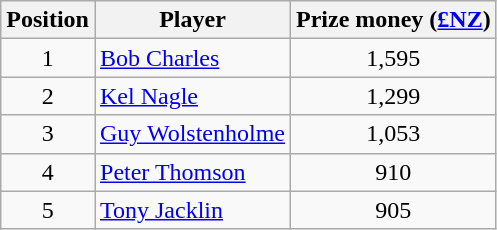<table class="wikitable">
<tr>
<th>Position</th>
<th>Player</th>
<th>Prize money (<a href='#'>£NZ</a>)</th>
</tr>
<tr>
<td align=center>1</td>
<td> <a href='#'>Bob Charles</a></td>
<td align=center>1,595</td>
</tr>
<tr>
<td align=center>2</td>
<td> <a href='#'>Kel Nagle</a></td>
<td align=center>1,299</td>
</tr>
<tr>
<td align=center>3</td>
<td> <a href='#'>Guy Wolstenholme</a></td>
<td align=center>1,053</td>
</tr>
<tr>
<td align=center>4</td>
<td> <a href='#'>Peter Thomson</a></td>
<td align=center>910</td>
</tr>
<tr>
<td align=center>5</td>
<td> <a href='#'>Tony Jacklin</a></td>
<td align=center>905</td>
</tr>
</table>
